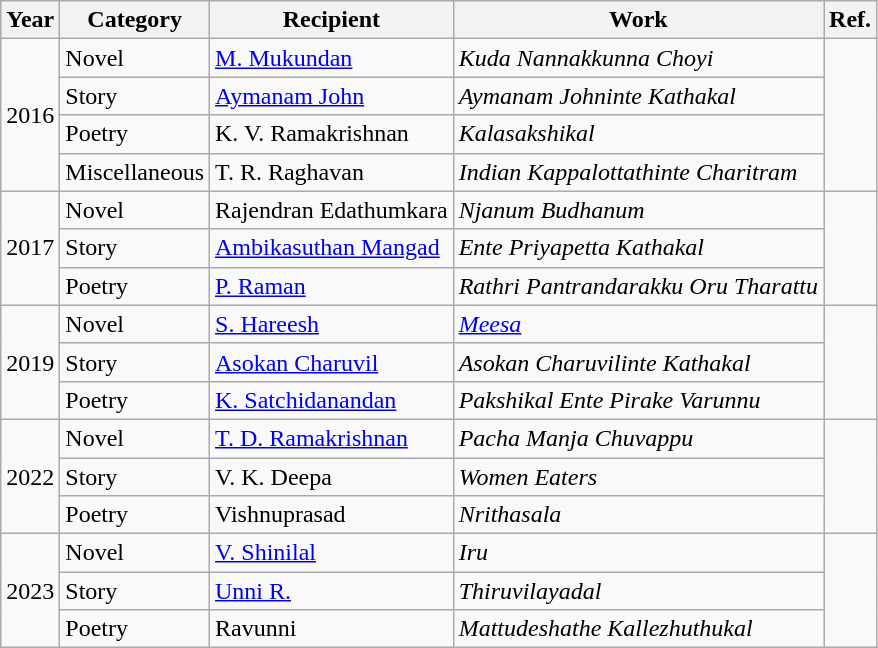<table class="wikitable">
<tr>
<th>Year</th>
<th>Category</th>
<th>Recipient</th>
<th>Work</th>
<th>Ref.</th>
</tr>
<tr>
<td rowspan = 4>2016</td>
<td>Novel</td>
<td><a href='#'>M. Mukundan</a></td>
<td><em>Kuda Nannakkunna Choyi</em></td>
<td rowspan = 4></td>
</tr>
<tr>
<td>Story</td>
<td><a href='#'>Aymanam John</a></td>
<td><em>Aymanam Johninte Kathakal</em></td>
</tr>
<tr>
<td>Poetry</td>
<td>K. V. Ramakrishnan</td>
<td><em>Kalasakshikal</em></td>
</tr>
<tr>
<td>Miscellaneous</td>
<td>T. R. Raghavan</td>
<td><em>Indian Kappalottathinte Charitram</em></td>
</tr>
<tr>
<td rowspan = 3>2017</td>
<td>Novel</td>
<td>Rajendran Edathumkara</td>
<td><em>Njanum Budhanum</em></td>
<td rowspan = 3></td>
</tr>
<tr>
<td>Story</td>
<td><a href='#'>Ambikasuthan Mangad</a></td>
<td><em>Ente Priyapetta Kathakal</em></td>
</tr>
<tr>
<td>Poetry</td>
<td><a href='#'>P. Raman</a></td>
<td><em>Rathri Pantrandarakku Oru Tharattu</em></td>
</tr>
<tr>
<td rowspan = 3>2019</td>
<td>Novel</td>
<td><a href='#'>S. Hareesh</a></td>
<td><em><a href='#'>Meesa</a></em></td>
<td rowspan = 3></td>
</tr>
<tr>
<td>Story</td>
<td><a href='#'>Asokan Charuvil</a></td>
<td><em>Asokan Charuvilinte Kathakal</em></td>
</tr>
<tr>
<td>Poetry</td>
<td><a href='#'>K. Satchidanandan</a></td>
<td><em>Pakshikal Ente Pirake Varunnu</em></td>
</tr>
<tr>
<td rowspan = 3>2022</td>
<td>Novel</td>
<td><a href='#'>T. D. Ramakrishnan</a></td>
<td><em>Pacha Manja Chuvappu</em></td>
<td rowspan = 3></td>
</tr>
<tr>
<td>Story</td>
<td>V. K. Deepa</td>
<td><em>Women Eaters</em></td>
</tr>
<tr>
<td>Poetry</td>
<td>Vishnuprasad</td>
<td><em>Nrithasala</em></td>
</tr>
<tr>
<td rowspan = 3>2023</td>
<td>Novel</td>
<td><a href='#'>V. Shinilal</a></td>
<td><em>Iru</em></td>
<td rowspan = 3></td>
</tr>
<tr>
<td>Story</td>
<td><a href='#'>Unni R.</a></td>
<td><em>Thiruvilayadal</em></td>
</tr>
<tr>
<td>Poetry</td>
<td>Ravunni</td>
<td><em>Mattudeshathe Kallezhuthukal</em></td>
</tr>
</table>
